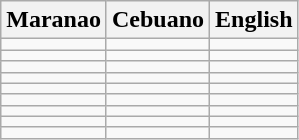<table class="wikitable">
<tr>
<th>Maranao</th>
<th>Cebuano</th>
<th>English</th>
</tr>
<tr>
<td>  </td>
<td></td>
<td>  </td>
</tr>
<tr>
<td>  </td>
<td></td>
<td>  </td>
</tr>
<tr>
<td>  </td>
<td></td>
<td>  </td>
</tr>
<tr>
<td>  </td>
<td></td>
<td>  </td>
</tr>
<tr>
<td>  </td>
<td></td>
<td>  </td>
</tr>
<tr>
<td>   </td>
<td></td>
<td>  </td>
</tr>
<tr>
<td>   </td>
<td></td>
<td>   </td>
</tr>
<tr>
<td>  </td>
<td></td>
<td> </td>
</tr>
<tr>
<td>  </td>
<td></td>
<td> </td>
</tr>
</table>
